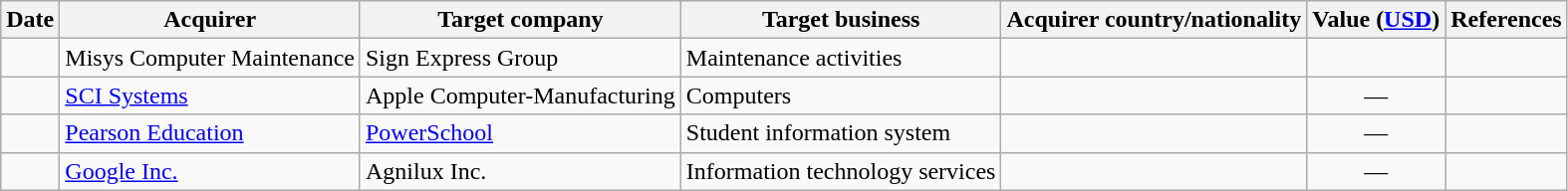<table class="wikitable sortable">
<tr>
<th>Date</th>
<th>Acquirer</th>
<th>Target company</th>
<th>Target business</th>
<th>Acquirer country/nationality</th>
<th>Value (<a href='#'>USD</a>)</th>
<th class="unsortable">References</th>
</tr>
<tr>
<td></td>
<td>Misys Computer Maintenance</td>
<td>Sign Express Group</td>
<td>Maintenance activities</td>
<td></td>
<td align="right"></td>
<td align="center"></td>
</tr>
<tr>
<td></td>
<td><a href='#'>SCI Systems</a></td>
<td>Apple Computer-Manufacturing</td>
<td>Computers</td>
<td></td>
<td align="center">—</td>
<td align="center"></td>
</tr>
<tr>
<td></td>
<td><a href='#'>Pearson Education</a></td>
<td><a href='#'>PowerSchool</a></td>
<td>Student information system</td>
<td></td>
<td align="center">—</td>
<td align="center"></td>
</tr>
<tr>
<td></td>
<td><a href='#'>Google Inc.</a></td>
<td>Agnilux Inc.</td>
<td>Information technology services</td>
<td></td>
<td align="center">—</td>
<td align="center"></td>
</tr>
</table>
